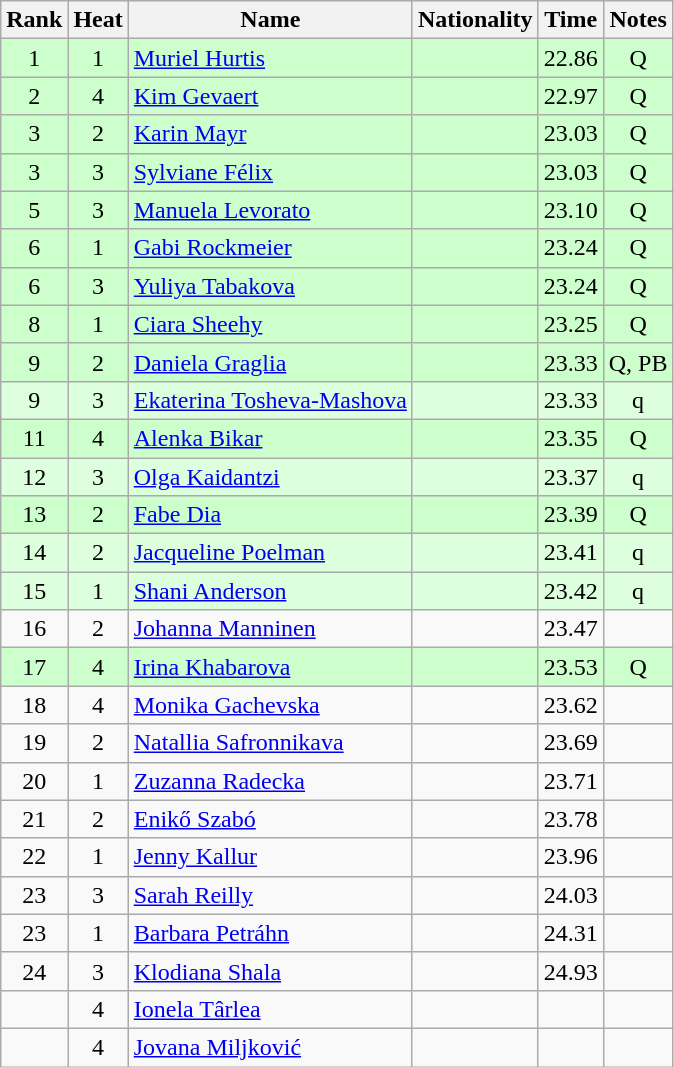<table class="wikitable sortable" style="text-align:center">
<tr>
<th>Rank</th>
<th>Heat</th>
<th>Name</th>
<th>Nationality</th>
<th>Time</th>
<th>Notes</th>
</tr>
<tr bgcolor=ccffcc>
<td>1</td>
<td>1</td>
<td align=left><a href='#'>Muriel Hurtis</a></td>
<td align=left></td>
<td>22.86</td>
<td>Q</td>
</tr>
<tr bgcolor=ccffcc>
<td>2</td>
<td>4</td>
<td align=left><a href='#'>Kim Gevaert</a></td>
<td align=left></td>
<td>22.97</td>
<td>Q</td>
</tr>
<tr bgcolor=ccffcc>
<td>3</td>
<td>2</td>
<td align=left><a href='#'>Karin Mayr</a></td>
<td align=left></td>
<td>23.03</td>
<td>Q</td>
</tr>
<tr bgcolor=ccffcc>
<td>3</td>
<td>3</td>
<td align=left><a href='#'>Sylviane Félix</a></td>
<td align=left></td>
<td>23.03</td>
<td>Q</td>
</tr>
<tr bgcolor=ccffcc>
<td>5</td>
<td>3</td>
<td align=left><a href='#'>Manuela Levorato</a></td>
<td align=left></td>
<td>23.10</td>
<td>Q</td>
</tr>
<tr bgcolor=ccffcc>
<td>6</td>
<td>1</td>
<td align=left><a href='#'>Gabi Rockmeier</a></td>
<td align=left></td>
<td>23.24</td>
<td>Q</td>
</tr>
<tr bgcolor=ccffcc>
<td>6</td>
<td>3</td>
<td align=left><a href='#'>Yuliya Tabakova</a></td>
<td align=left></td>
<td>23.24</td>
<td>Q</td>
</tr>
<tr bgcolor=ccffcc>
<td>8</td>
<td>1</td>
<td align=left><a href='#'>Ciara Sheehy</a></td>
<td align=left></td>
<td>23.25</td>
<td>Q</td>
</tr>
<tr bgcolor=ccffcc>
<td>9</td>
<td>2</td>
<td align=left><a href='#'>Daniela Graglia</a></td>
<td align=left></td>
<td>23.33</td>
<td>Q, PB</td>
</tr>
<tr bgcolor=ddffdd>
<td>9</td>
<td>3</td>
<td align=left><a href='#'>Ekaterina Tosheva-Mashova</a></td>
<td align=left></td>
<td>23.33</td>
<td>q</td>
</tr>
<tr bgcolor=ccffcc>
<td>11</td>
<td>4</td>
<td align=left><a href='#'>Alenka Bikar</a></td>
<td align=left></td>
<td>23.35</td>
<td>Q</td>
</tr>
<tr bgcolor=ddffdd>
<td>12</td>
<td>3</td>
<td align=left><a href='#'>Olga Kaidantzi</a></td>
<td align=left></td>
<td>23.37</td>
<td>q</td>
</tr>
<tr bgcolor=ccffcc>
<td>13</td>
<td>2</td>
<td align=left><a href='#'>Fabe Dia</a></td>
<td align=left></td>
<td>23.39</td>
<td>Q</td>
</tr>
<tr bgcolor=ddffdd>
<td>14</td>
<td>2</td>
<td align=left><a href='#'>Jacqueline Poelman</a></td>
<td align=left></td>
<td>23.41</td>
<td>q</td>
</tr>
<tr bgcolor=ddffdd>
<td>15</td>
<td>1</td>
<td align=left><a href='#'>Shani Anderson</a></td>
<td align=left></td>
<td>23.42</td>
<td>q</td>
</tr>
<tr>
<td>16</td>
<td>2</td>
<td align=left><a href='#'>Johanna Manninen</a></td>
<td align=left></td>
<td>23.47</td>
<td></td>
</tr>
<tr bgcolor=ccffcc>
<td>17</td>
<td>4</td>
<td align=left><a href='#'>Irina Khabarova</a></td>
<td align=left></td>
<td>23.53</td>
<td>Q</td>
</tr>
<tr>
<td>18</td>
<td>4</td>
<td align=left><a href='#'>Monika Gachevska</a></td>
<td align=left></td>
<td>23.62</td>
<td></td>
</tr>
<tr>
<td>19</td>
<td>2</td>
<td align=left><a href='#'>Natallia Safronnikava</a></td>
<td align=left></td>
<td>23.69</td>
<td></td>
</tr>
<tr>
<td>20</td>
<td>1</td>
<td align=left><a href='#'>Zuzanna Radecka</a></td>
<td align=left></td>
<td>23.71</td>
<td></td>
</tr>
<tr>
<td>21</td>
<td>2</td>
<td align=left><a href='#'>Enikő Szabó</a></td>
<td align=left></td>
<td>23.78</td>
<td></td>
</tr>
<tr>
<td>22</td>
<td>1</td>
<td align=left><a href='#'>Jenny Kallur</a></td>
<td align=left></td>
<td>23.96</td>
<td></td>
</tr>
<tr>
<td>23</td>
<td>3</td>
<td align=left><a href='#'>Sarah Reilly</a></td>
<td align=left></td>
<td>24.03</td>
<td></td>
</tr>
<tr>
<td>23</td>
<td>1</td>
<td align=left><a href='#'>Barbara Petráhn</a></td>
<td align=left></td>
<td>24.31</td>
<td></td>
</tr>
<tr>
<td>24</td>
<td>3</td>
<td align=left><a href='#'>Klodiana Shala</a></td>
<td align=left></td>
<td>24.93</td>
<td></td>
</tr>
<tr>
<td></td>
<td>4</td>
<td align=left><a href='#'>Ionela Târlea</a></td>
<td align=left></td>
<td></td>
<td></td>
</tr>
<tr>
<td></td>
<td>4</td>
<td align=left><a href='#'>Jovana Miljković</a></td>
<td align=left></td>
<td></td>
<td></td>
</tr>
</table>
